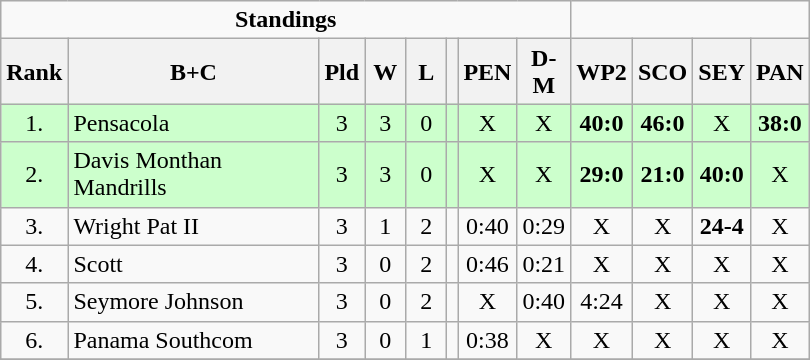<table class="wikitable">
<tr>
<td colspan=8 align=center><strong>Standings</strong></td>
<td colspan=6></td>
</tr>
<tr>
<th bgcolor="#efefef">Rank</th>
<th bgcolor="#efefef" width="160">B+C</th>
<th bgcolor="#efefef" width="20">Pld</th>
<th bgcolor="#efefef" width="20">W</th>
<th bgcolor="#efefef" width="20">L</th>
<th bgcolor="#efefef"></th>
<th bgcolor="#efefef" width="20">PEN</th>
<th bgcolor="#efefef" width="20">D-M</th>
<th bgcolor="#efefef" width="20">WP2</th>
<th bgcolor="#efefef" width="20">SCO</th>
<th bgcolor="#efefef" width="20">SEY</th>
<th bgcolor="#efefef" width="20">PAN</th>
</tr>
<tr align=center bgcolor=#ccffcc>
<td>1.</td>
<td align=left>Pensacola</td>
<td>3</td>
<td>3</td>
<td>0</td>
<td></td>
<td>X</td>
<td>X</td>
<td><strong>40:0</strong></td>
<td><strong>46:0</strong></td>
<td>X</td>
<td><strong>38:0</strong></td>
</tr>
<tr align=center bgcolor=#ccffcc>
<td>2.</td>
<td align=left>Davis Monthan Mandrills</td>
<td>3</td>
<td>3</td>
<td>0</td>
<td></td>
<td>X</td>
<td>X</td>
<td><strong>29:0</strong></td>
<td><strong>21:0</strong></td>
<td><strong>40:0</strong></td>
<td>X</td>
</tr>
<tr align=center>
<td>3.</td>
<td align=left>Wright Pat II</td>
<td>3</td>
<td>1</td>
<td>2</td>
<td></td>
<td>0:40</td>
<td>0:29</td>
<td>X</td>
<td>X</td>
<td><strong>24-4</strong></td>
<td>X</td>
</tr>
<tr align=center>
<td>4.</td>
<td align=left>Scott</td>
<td>3</td>
<td>0</td>
<td>2</td>
<td></td>
<td>0:46</td>
<td>0:21</td>
<td>X</td>
<td>X</td>
<td>X</td>
<td>X</td>
</tr>
<tr align=center>
<td>5.</td>
<td align=left>Seymore Johnson</td>
<td>3</td>
<td>0</td>
<td>2</td>
<td></td>
<td>X</td>
<td>0:40</td>
<td>4:24</td>
<td>X</td>
<td>X</td>
<td>X</td>
</tr>
<tr align=center>
<td>6.</td>
<td align=left>Panama Southcom</td>
<td>3</td>
<td>0</td>
<td>1</td>
<td></td>
<td>0:38</td>
<td>X</td>
<td>X</td>
<td>X</td>
<td>X</td>
<td>X</td>
</tr>
<tr align=center>
</tr>
</table>
